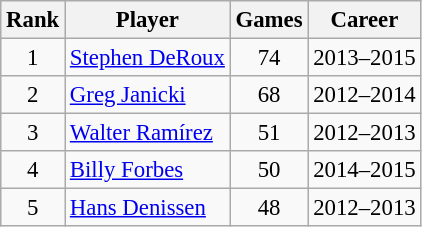<table class="wikitable" style="font-size:95%;">
<tr>
<th>Rank</th>
<th>Player</th>
<th>Games</th>
<th>Career</th>
</tr>
<tr>
<td align=center>1</td>
<td><a href='#'>Stephen DeRoux</a></td>
<td align=center>74</td>
<td align=center>2013–2015</td>
</tr>
<tr>
<td align=center>2</td>
<td><a href='#'>Greg Janicki</a></td>
<td align=center>68</td>
<td align=center>2012–2014</td>
</tr>
<tr>
<td align=center>3</td>
<td><a href='#'>Walter Ramírez</a></td>
<td align=center>51</td>
<td align=center>2012–2013</td>
</tr>
<tr>
<td align=center>4</td>
<td><a href='#'>Billy Forbes</a></td>
<td align=center>50</td>
<td align=center>2014–2015</td>
</tr>
<tr>
<td align=center>5</td>
<td><a href='#'>Hans Denissen</a></td>
<td align=center>48</td>
<td align=center>2012–2013</td>
</tr>
</table>
